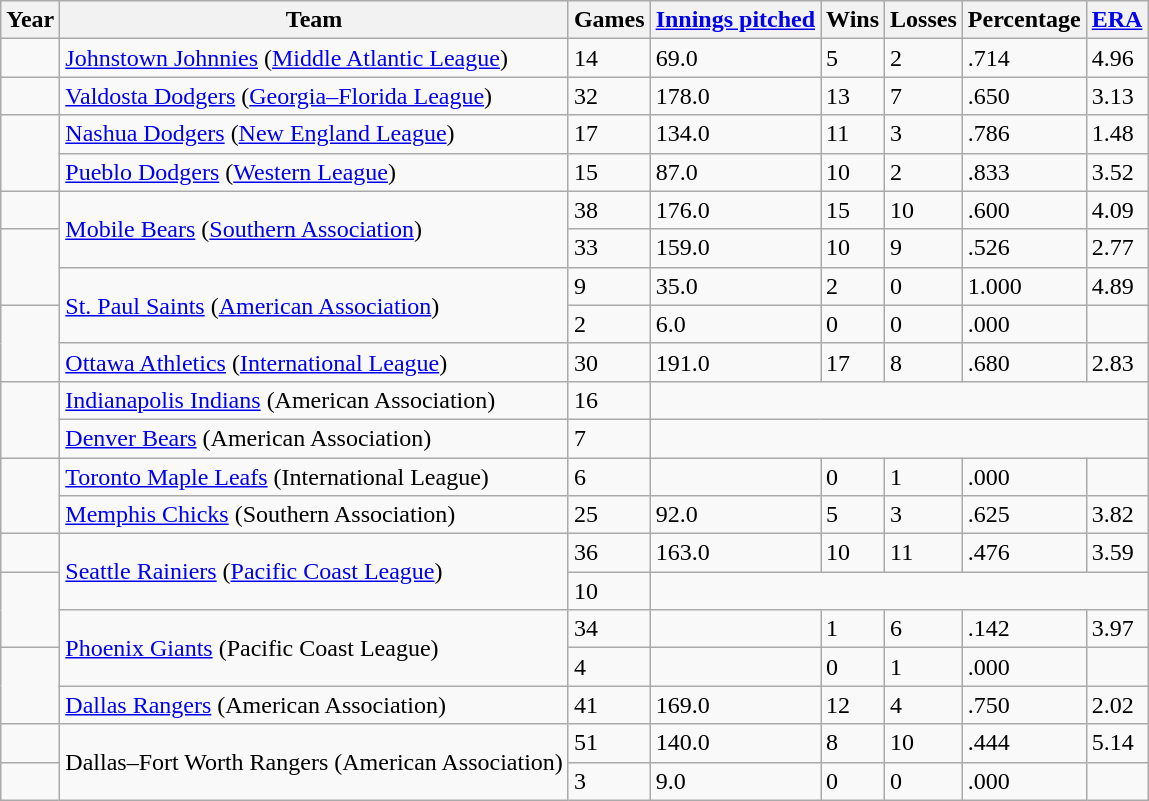<table class="wikitable">
<tr>
<th>Year</th>
<th>Team</th>
<th>Games</th>
<th><a href='#'>Innings pitched</a></th>
<th>Wins</th>
<th>Losses</th>
<th>Percentage</th>
<th><a href='#'>ERA</a></th>
</tr>
<tr>
<td></td>
<td><a href='#'>Johnstown Johnnies</a> (<a href='#'>Middle Atlantic League</a>)</td>
<td>14</td>
<td>69.0</td>
<td>5</td>
<td>2</td>
<td>.714</td>
<td>4.96</td>
</tr>
<tr>
<td></td>
<td><a href='#'>Valdosta Dodgers</a> (<a href='#'>Georgia–Florida League</a>)</td>
<td>32</td>
<td>178.0</td>
<td>13</td>
<td>7</td>
<td>.650</td>
<td>3.13</td>
</tr>
<tr>
<td rowspan=2></td>
<td><a href='#'>Nashua Dodgers</a> (<a href='#'>New England League</a>)</td>
<td>17</td>
<td>134.0</td>
<td>11</td>
<td>3</td>
<td>.786</td>
<td>1.48</td>
</tr>
<tr>
<td><a href='#'>Pueblo Dodgers</a> (<a href='#'>Western League</a>)</td>
<td>15</td>
<td>87.0</td>
<td>10</td>
<td>2</td>
<td>.833</td>
<td>3.52</td>
</tr>
<tr>
<td></td>
<td rowspan=2><a href='#'>Mobile Bears</a> (<a href='#'>Southern Association</a>)</td>
<td>38</td>
<td>176.0</td>
<td>15</td>
<td>10</td>
<td>.600</td>
<td>4.09</td>
</tr>
<tr>
<td rowspan=2></td>
<td>33</td>
<td>159.0</td>
<td>10</td>
<td>9</td>
<td>.526</td>
<td>2.77</td>
</tr>
<tr>
<td rowspan=2><a href='#'>St. Paul Saints</a> (<a href='#'>American Association</a>)</td>
<td>9</td>
<td>35.0</td>
<td>2</td>
<td>0</td>
<td>1.000</td>
<td>4.89</td>
</tr>
<tr>
<td rowspan=2></td>
<td>2</td>
<td>6.0</td>
<td>0</td>
<td>0</td>
<td>.000</td>
<td> </td>
</tr>
<tr>
<td><a href='#'>Ottawa Athletics</a> (<a href='#'>International League</a>)</td>
<td>30</td>
<td>191.0</td>
<td>17</td>
<td>8</td>
<td>.680</td>
<td>2.83</td>
</tr>
<tr>
<td rowspan=2></td>
<td><a href='#'>Indianapolis Indians</a> (American Association)</td>
<td>16</td>
<td colspan=5> </td>
</tr>
<tr>
<td><a href='#'>Denver Bears</a> (American Association)</td>
<td>7</td>
<td colspan=5> </td>
</tr>
<tr>
<td rowspan=2></td>
<td><a href='#'>Toronto Maple Leafs</a> (International League)</td>
<td>6</td>
<td> </td>
<td>0</td>
<td>1</td>
<td>.000</td>
<td> </td>
</tr>
<tr>
<td><a href='#'>Memphis Chicks</a> (Southern Association)</td>
<td>25</td>
<td>92.0</td>
<td>5</td>
<td>3</td>
<td>.625</td>
<td>3.82</td>
</tr>
<tr>
<td></td>
<td rowspan=2><a href='#'>Seattle Rainiers</a> (<a href='#'>Pacific Coast League</a>)</td>
<td>36</td>
<td>163.0</td>
<td>10</td>
<td>11</td>
<td>.476</td>
<td>3.59</td>
</tr>
<tr>
<td rowspan=2></td>
<td>10</td>
<td colspan=5> </td>
</tr>
<tr>
<td rowspan=2><a href='#'>Phoenix Giants</a> (Pacific Coast League)</td>
<td>34</td>
<td> </td>
<td>1</td>
<td>6</td>
<td>.142</td>
<td>3.97</td>
</tr>
<tr>
<td rowspan=2></td>
<td>4</td>
<td> </td>
<td>0</td>
<td>1</td>
<td>.000</td>
<td> </td>
</tr>
<tr>
<td><a href='#'>Dallas Rangers</a> (American Association)</td>
<td>41</td>
<td>169.0</td>
<td>12</td>
<td>4</td>
<td>.750</td>
<td>2.02</td>
</tr>
<tr>
<td></td>
<td rowspan=2>Dallas–Fort Worth Rangers (American Association)</td>
<td>51</td>
<td>140.0</td>
<td>8</td>
<td>10</td>
<td>.444</td>
<td>5.14</td>
</tr>
<tr>
<td></td>
<td>3</td>
<td>9.0</td>
<td>0</td>
<td>0</td>
<td>.000</td>
<td> </td>
</tr>
</table>
